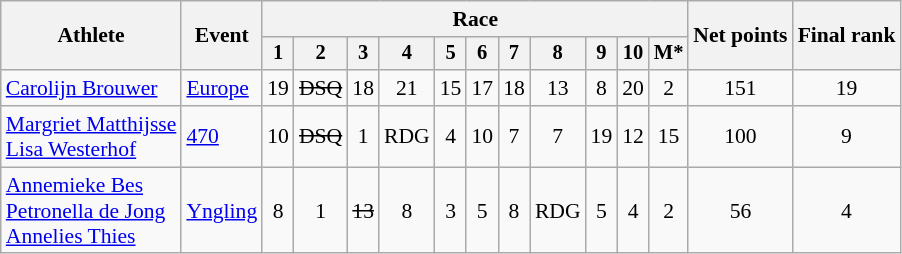<table class="wikitable" style="font-size:90%">
<tr>
<th rowspan=2>Athlete</th>
<th rowspan=2>Event</th>
<th colspan=11>Race</th>
<th rowspan=2>Net points</th>
<th rowspan=2>Final rank</th>
</tr>
<tr style="font-size:95%">
<th>1</th>
<th>2</th>
<th>3</th>
<th>4</th>
<th>5</th>
<th>6</th>
<th>7</th>
<th>8</th>
<th>9</th>
<th>10</th>
<th>M*</th>
</tr>
<tr align=center>
<td align=left><a href='#'>Carolijn Brouwer</a></td>
<td align=left><a href='#'>Europe</a></td>
<td>19</td>
<td><s>DSQ</s></td>
<td>18</td>
<td>21</td>
<td>15</td>
<td>17</td>
<td>18</td>
<td>13</td>
<td>8</td>
<td>20</td>
<td>2</td>
<td>151</td>
<td>19</td>
</tr>
<tr align=center>
<td align=left><a href='#'>Margriet Matthijsse</a><br><a href='#'>Lisa Westerhof</a></td>
<td align=left><a href='#'>470</a></td>
<td>10</td>
<td><s>DSQ</s></td>
<td>1</td>
<td>RDG</td>
<td>4</td>
<td>10</td>
<td>7</td>
<td>7</td>
<td>19</td>
<td>12</td>
<td>15</td>
<td>100</td>
<td>9</td>
</tr>
<tr align=center>
<td align=left><a href='#'>Annemieke Bes</a><br><a href='#'>Petronella de Jong</a><br><a href='#'>Annelies Thies</a></td>
<td align=left><a href='#'>Yngling</a></td>
<td>8</td>
<td>1</td>
<td><s>13</s></td>
<td>8</td>
<td>3</td>
<td>5</td>
<td>8</td>
<td>RDG</td>
<td>5</td>
<td>4</td>
<td>2</td>
<td>56</td>
<td>4</td>
</tr>
</table>
